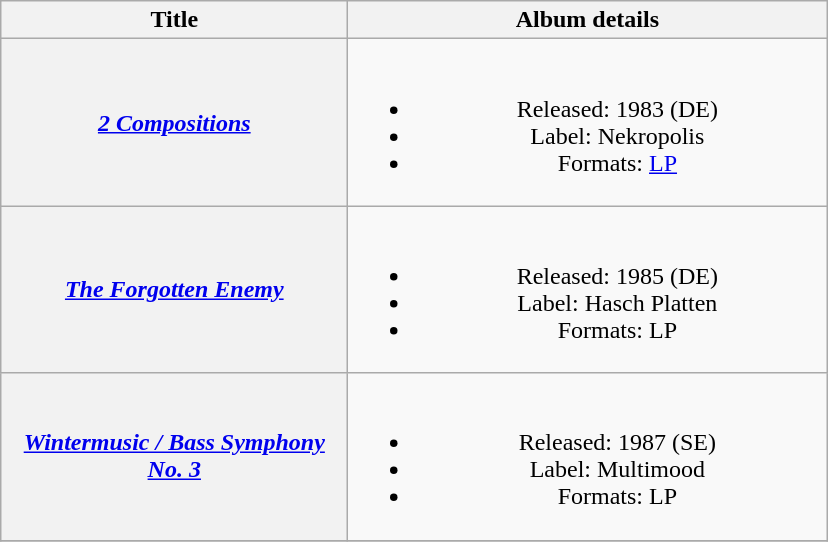<table class="wikitable plainrowheaders" style="text-align:center;">
<tr>
<th scope="col" rowspan="1" style="width:14em;">Title</th>
<th scope="col" rowspan="1" style="width:19.5em;">Album details</th>
</tr>
<tr>
<th scope="row"><em><a href='#'>2 Compositions</a></em></th>
<td><br><ul><li>Released: 1983 <span>(DE)</span></li><li>Label: Nekropolis</li><li>Formats: <a href='#'>LP</a></li></ul></td>
</tr>
<tr>
<th scope="row"><em><a href='#'>The Forgotten Enemy</a></em></th>
<td><br><ul><li>Released: 1985 <span>(DE)</span></li><li>Label: Hasch Platten</li><li>Formats: LP</li></ul></td>
</tr>
<tr>
<th scope="row"><em><a href='#'>Wintermusic / Bass Symphony No. 3</a></em></th>
<td><br><ul><li>Released: 1987 <span>(SE)</span></li><li>Label: Multimood</li><li>Formats: LP</li></ul></td>
</tr>
<tr>
</tr>
</table>
